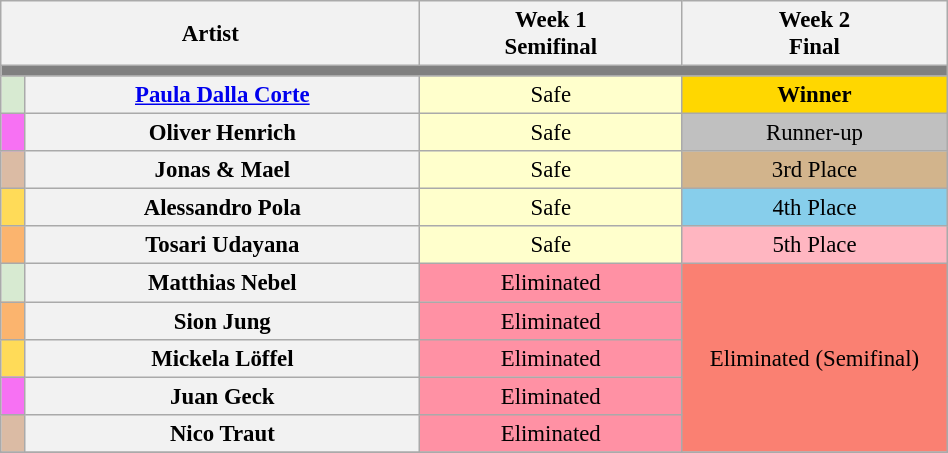<table class="wikitable" style="text-align:center; font-size:95%; width:50%">
<tr>
<th style="width:18%" colspan="2">Artist</th>
<th style="width:11%" scope="col">Week 1<br>Semifinal</th>
<th style="width:11%" scope="col">Week 2<br>Final</th>
</tr>
<tr>
<th colspan="10" style="background:grey"></th>
</tr>
<tr>
<th style="background:#d7ead1"></th>
<th><a href='#'>Paula Dalla Corte</a></th>
<td style="background:#FFFFCC">Safe</td>
<td style="background:gold"><strong>Winner</strong></td>
</tr>
<tr>
<th style="background:#f771f3"></th>
<th>Oliver Henrich</th>
<td style="background:#FFFFCC">Safe</td>
<td style="background:silver">Runner-up</td>
</tr>
<tr>
<th style="background:#dbbba4"></th>
<th>Jonas & Mael</th>
<td style="background:#FFFFCC">Safe</td>
<td style="background:tan">3rd Place</td>
</tr>
<tr>
<th style="background:#ffdb58"></th>
<th>Alessandro Pola</th>
<td style="background:#FFFFCC">Safe</td>
<td style="background:skyblue">4th Place</td>
</tr>
<tr>
<th style="background:#fbb46e"></th>
<th>Tosari Udayana</th>
<td style="background:#FFFFCC">Safe</td>
<td style="background:lightpink">5th Place</td>
</tr>
<tr>
<th style="background:#d7ead1"></th>
<th>Matthias Nebel</th>
<td style="background:#FF91A4">Eliminated</td>
<td style="background:salmon" rowspan="5" colspan="2">Eliminated (Semifinal)</td>
</tr>
<tr>
<th style="background:#fbb46e"></th>
<th>Sion Jung</th>
<td style="background:#FF91A4">Eliminated</td>
</tr>
<tr>
<th style="background:#ffdb58"></th>
<th>Mickela Löffel</th>
<td style="background:#FF91A4">Eliminated</td>
</tr>
<tr>
<th style="background:#f771f3"></th>
<th>Juan Geck</th>
<td style="background:#FF91A4;">Eliminated</td>
</tr>
<tr>
<th style="background:#dbbba4"></th>
<th>Nico Traut</th>
<td style="background:#FF91A4">Eliminated</td>
</tr>
<tr>
</tr>
</table>
